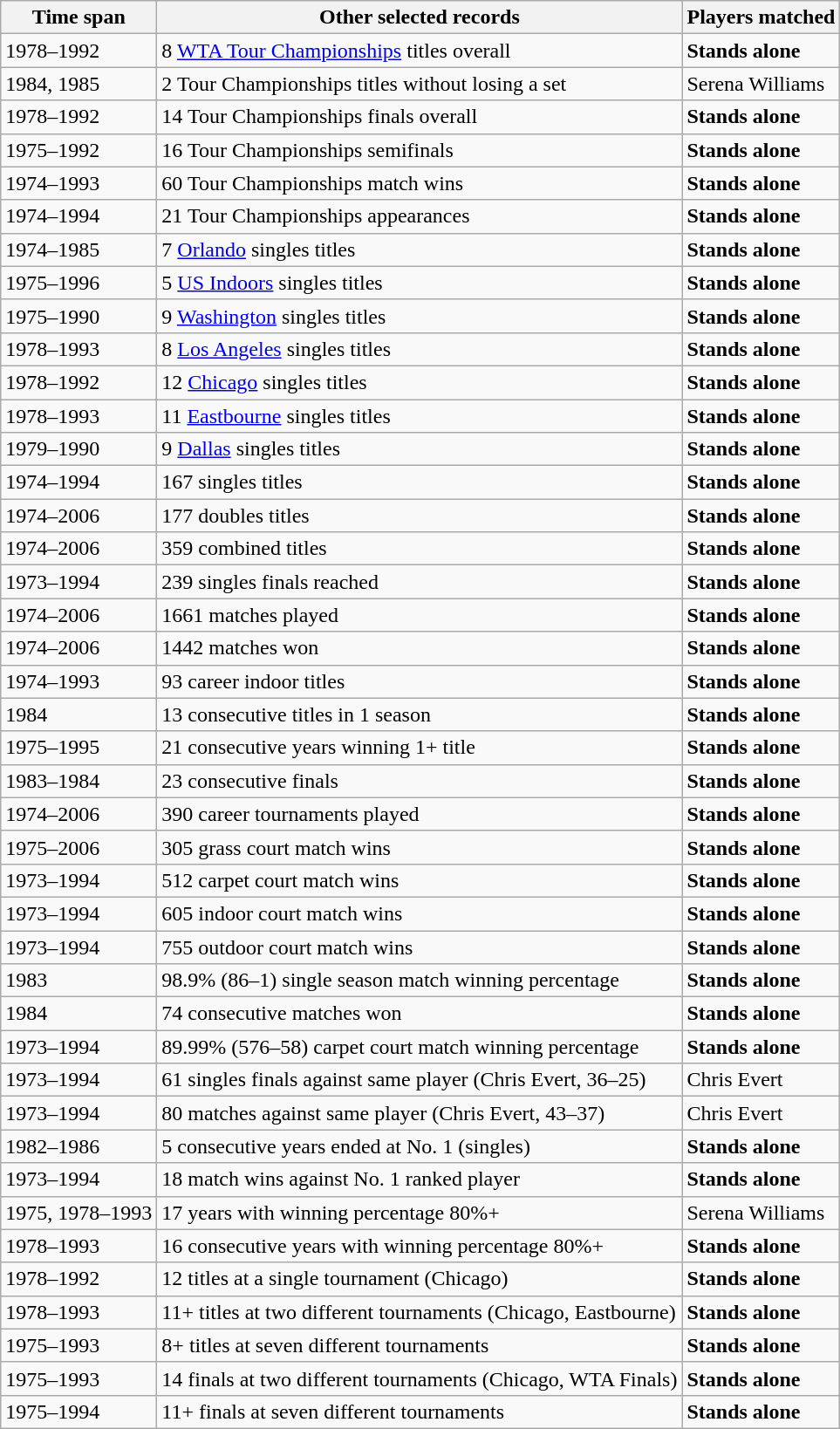<table class="wikitable collapsible collapsed">
<tr>
<th>Time span</th>
<th>Other selected records</th>
<th>Players matched</th>
</tr>
<tr>
<td>1978–1992</td>
<td>8 <a href='#'>WTA Tour Championships</a> titles overall</td>
<td><strong>Stands alone</strong></td>
</tr>
<tr>
<td>1984, 1985</td>
<td>2 Tour Championships titles without losing a set</td>
<td>Serena Williams</td>
</tr>
<tr>
<td>1978–1992</td>
<td>14 Tour Championships finals overall</td>
<td><strong>Stands alone</strong></td>
</tr>
<tr>
<td>1975–1992</td>
<td>16 Tour Championships semifinals</td>
<td><strong>Stands alone</strong></td>
</tr>
<tr>
<td>1974–1993</td>
<td>60 Tour Championships match wins</td>
<td><strong>Stands alone</strong></td>
</tr>
<tr>
<td>1974–1994</td>
<td>21 Tour Championships appearances</td>
<td><strong>Stands alone</strong></td>
</tr>
<tr>
<td>1974–1985</td>
<td>7 <a href='#'>Orlando</a> singles titles</td>
<td><strong>Stands alone</strong></td>
</tr>
<tr>
<td>1975–1996</td>
<td>5 <a href='#'>US Indoors</a> singles titles</td>
<td><strong>Stands alone</strong></td>
</tr>
<tr>
<td>1975–1990</td>
<td>9 <a href='#'>Washington</a> singles titles</td>
<td><strong>Stands alone</strong></td>
</tr>
<tr>
<td>1978–1993</td>
<td>8 <a href='#'>Los Angeles</a> singles titles</td>
<td><strong>Stands alone</strong></td>
</tr>
<tr>
<td>1978–1992</td>
<td>12 <a href='#'>Chicago</a> singles titles</td>
<td><strong>Stands alone</strong></td>
</tr>
<tr>
<td>1978–1993</td>
<td>11 <a href='#'>Eastbourne</a> singles titles</td>
<td><strong>Stands alone</strong></td>
</tr>
<tr>
<td>1979–1990</td>
<td>9 <a href='#'>Dallas</a> singles titles</td>
<td><strong>Stands alone</strong></td>
</tr>
<tr>
<td>1974–1994</td>
<td>167 singles titles</td>
<td><strong>Stands alone</strong></td>
</tr>
<tr>
<td>1974–2006</td>
<td>177 doubles titles</td>
<td><strong>Stands alone</strong></td>
</tr>
<tr>
<td>1974–2006</td>
<td>359 combined titles</td>
<td><strong>Stands alone</strong></td>
</tr>
<tr>
<td>1973–1994</td>
<td>239 singles finals reached</td>
<td><strong>Stands alone</strong></td>
</tr>
<tr>
<td>1974–2006</td>
<td>1661 matches played</td>
<td><strong>Stands alone</strong></td>
</tr>
<tr>
<td>1974–2006</td>
<td>1442 matches won</td>
<td><strong>Stands alone</strong></td>
</tr>
<tr>
<td>1974–1993</td>
<td>93 career indoor titles</td>
<td><strong>Stands alone</strong></td>
</tr>
<tr>
<td>1984</td>
<td>13 consecutive titles in 1 season</td>
<td><strong>Stands alone</strong></td>
</tr>
<tr>
<td>1975–1995</td>
<td>21 consecutive years winning 1+ title </td>
<td><strong>Stands alone</strong></td>
</tr>
<tr>
<td>1983–1984</td>
<td>23 consecutive finals</td>
<td><strong>Stands alone</strong></td>
</tr>
<tr>
<td>1974–2006</td>
<td>390 career tournaments played</td>
<td><strong>Stands alone</strong></td>
</tr>
<tr>
<td>1975–2006</td>
<td>305 grass court match wins</td>
<td><strong>Stands alone</strong></td>
</tr>
<tr>
<td>1973–1994</td>
<td>512 carpet court match wins</td>
<td><strong>Stands alone</strong></td>
</tr>
<tr>
<td>1973–1994</td>
<td>605 indoor court match wins</td>
<td><strong>Stands alone</strong></td>
</tr>
<tr>
<td>1973–1994</td>
<td>755 outdoor court match wins</td>
<td><strong>Stands alone</strong></td>
</tr>
<tr>
<td>1983</td>
<td>98.9% (86–1) single season match winning percentage</td>
<td><strong>Stands alone</strong></td>
</tr>
<tr>
<td>1984</td>
<td>74 consecutive matches won</td>
<td><strong>Stands alone</strong></td>
</tr>
<tr>
<td>1973–1994</td>
<td>89.99% (576–58) carpet court match winning percentage</td>
<td><strong>Stands alone</strong></td>
</tr>
<tr>
<td>1973–1994</td>
<td>61 singles finals against same player (Chris Evert, 36–25)</td>
<td>Chris Evert</td>
</tr>
<tr>
<td>1973–1994</td>
<td>80 matches against same player (Chris Evert, 43–37)</td>
<td>Chris Evert</td>
</tr>
<tr>
<td>1982–1986</td>
<td>5 consecutive years ended at No. 1 (singles)</td>
<td><strong>Stands alone</strong></td>
</tr>
<tr>
<td>1973–1994</td>
<td>18 match wins against No. 1 ranked player</td>
<td><strong>Stands alone</strong></td>
</tr>
<tr>
<td>1975, 1978–1993</td>
<td>17 years with winning percentage 80%+</td>
<td>Serena Williams</td>
</tr>
<tr>
<td>1978–1993</td>
<td>16 consecutive years with winning percentage 80%+</td>
<td><strong>Stands alone</strong></td>
</tr>
<tr>
<td>1978–1992</td>
<td>12 titles at a single tournament (Chicago)</td>
<td><strong>Stands alone</strong></td>
</tr>
<tr>
<td>1978–1993</td>
<td>11+ titles at two different tournaments (Chicago, Eastbourne)</td>
<td><strong>Stands alone</strong></td>
</tr>
<tr>
<td>1975–1993</td>
<td>8+ titles at seven different tournaments</td>
<td><strong>Stands alone</strong></td>
</tr>
<tr>
<td>1975–1993</td>
<td>14 finals at two different tournaments (Chicago, WTA Finals)</td>
<td><strong>Stands alone</strong></td>
</tr>
<tr>
<td>1975–1994</td>
<td>11+ finals at seven different tournaments</td>
<td><strong>Stands alone</strong></td>
</tr>
</table>
